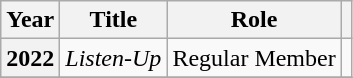<table class="wikitable plainrowheaders">
<tr>
<th scope="col">Year</th>
<th scope="col">Title</th>
<th scope="col">Role</th>
<th scope="col" class="unsortable"></th>
</tr>
<tr>
<th scope="row">2022</th>
<td><em>Listen-Up</em></td>
<td>Regular Member</td>
<td></td>
</tr>
<tr>
</tr>
</table>
